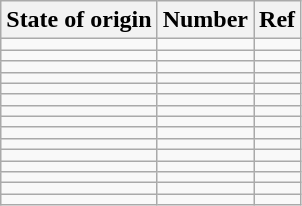<table class="wikitable sortable">
<tr>
<th>State of origin</th>
<th>Number</th>
<th class=unsortable>Ref</th>
</tr>
<tr>
<td></td>
<td></td>
<td></td>
</tr>
<tr>
<td></td>
<td></td>
<td></td>
</tr>
<tr>
<td></td>
<td></td>
<td></td>
</tr>
<tr>
<td></td>
<td></td>
<td></td>
</tr>
<tr>
<td></td>
<td></td>
<td></td>
</tr>
<tr>
<td></td>
<td></td>
<td></td>
</tr>
<tr>
<td></td>
<td></td>
<td></td>
</tr>
<tr>
<td></td>
<td></td>
<td></td>
</tr>
<tr>
<td></td>
<td></td>
<td></td>
</tr>
<tr>
<td></td>
<td></td>
<td></td>
</tr>
<tr>
<td></td>
<td></td>
<td></td>
</tr>
<tr>
<td></td>
<td></td>
<td></td>
</tr>
<tr>
<td></td>
<td></td>
<td></td>
</tr>
<tr>
<td></td>
<td></td>
<td></td>
</tr>
<tr>
<td></td>
<td></td>
<td></td>
</tr>
</table>
